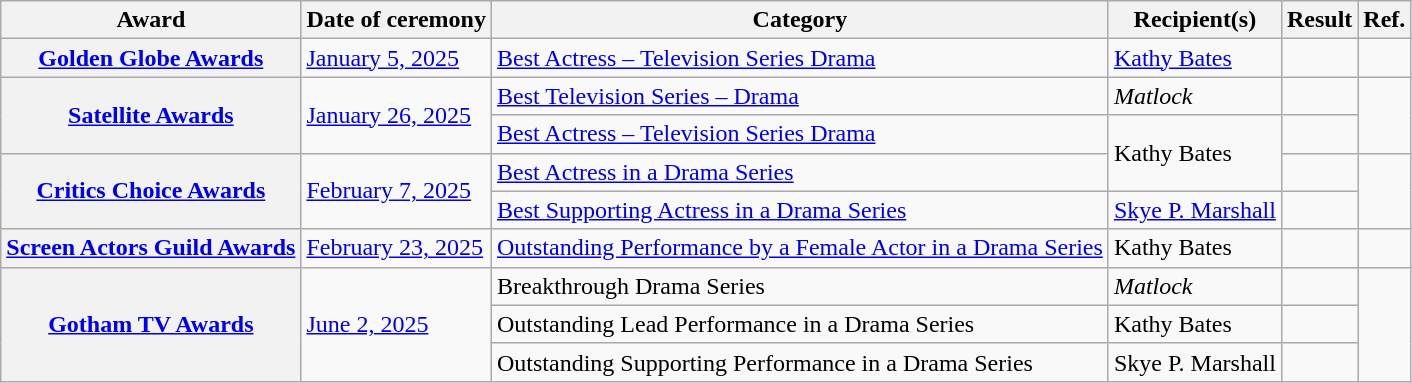<table class="wikitable sortable plainrowheaders">
<tr>
<th>Award</th>
<th>Date of ceremony</th>
<th>Category</th>
<th>Recipient(s)</th>
<th>Result</th>
<th><abbr>Ref.</abbr></th>
</tr>
<tr>
<th scope="row"><a href='#'>Golden Globe Awards</a></th>
<td><a href='#'>January 5, 2025</a></td>
<td><a href='#'>Best Actress – Television Series Drama</a></td>
<td><a href='#'>Kathy Bates</a></td>
<td></td>
<td align="center"></td>
</tr>
<tr>
<th rowspan="2" scope="row"><a href='#'>Satellite Awards</a></th>
<td rowspan="2"><a href='#'>January 26, 2025</a></td>
<td><a href='#'>Best Television Series – Drama</a></td>
<td><em>Matlock</em></td>
<td></td>
<td rowspan="2" align="center"></td>
</tr>
<tr>
<td><a href='#'>Best Actress – Television Series Drama</a></td>
<td rowspan="2">Kathy Bates</td>
<td></td>
</tr>
<tr>
<th rowspan="2" scope="row"><a href='#'>Critics Choice Awards</a></th>
<td rowspan="2"><a href='#'>February 7, 2025</a></td>
<td><a href='#'>Best Actress in a Drama Series</a></td>
<td></td>
<td rowspan="2" align="center"></td>
</tr>
<tr>
<td><a href='#'>Best Supporting Actress in a Drama Series</a></td>
<td><a href='#'>Skye P. Marshall</a></td>
<td></td>
</tr>
<tr>
<th scope="row"><a href='#'>Screen Actors Guild Awards</a></th>
<td><a href='#'>February 23, 2025</a></td>
<td><a href='#'>Outstanding Performance by a Female Actor in a Drama Series</a></td>
<td>Kathy Bates</td>
<td></td>
<td align="center"></td>
</tr>
<tr>
<th rowspan="3" scope="row"><a href='#'>Gotham TV Awards</a></th>
<td rowspan="3"><a href='#'>June 2, 2025</a></td>
<td>Breakthrough Drama Series</td>
<td><em>Matlock</em></td>
<td></td>
<td rowspan="3" align="center"></td>
</tr>
<tr>
<td>Outstanding Lead Performance in a Drama Series</td>
<td>Kathy Bates</td>
<td></td>
</tr>
<tr>
<td>Outstanding Supporting Performance in a Drama Series</td>
<td>Skye P. Marshall</td>
<td></td>
</tr>
</table>
